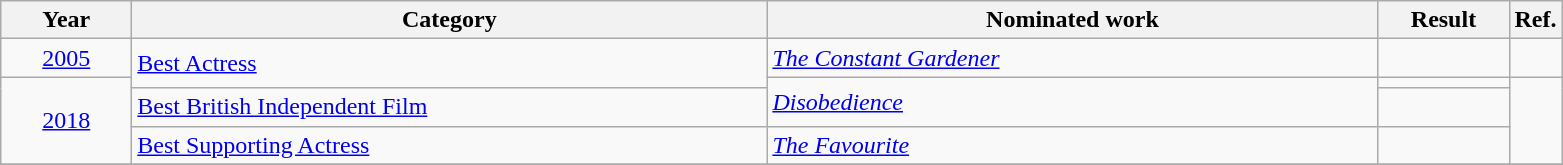<table class=wikitable>
<tr>
<th scope="col" style="width:5em;">Year</th>
<th scope="col" style="width:26em;">Category</th>
<th scope="col" style="width:25em;">Nominated work</th>
<th scope="col" style="width:5em;">Result</th>
<th>Ref.</th>
</tr>
<tr>
<td style="text-align:center;"><a href='#'>2005</a></td>
<td rowspan="2"><a href='#'>Best Actress</a></td>
<td><em><a href='#'>The Constant Gardener</a></em></td>
<td></td>
<td style="text-align:center;"></td>
</tr>
<tr>
<td style="text-align:center;" rowspan="3"><a href='#'>2018</a></td>
<td rowspan="2"><em><a href='#'>Disobedience</a></em></td>
<td></td>
<td style="text-align:center;", rowspan="3"></td>
</tr>
<tr>
<td><a href='#'>Best British Independent Film</a></td>
<td></td>
</tr>
<tr>
<td><a href='#'>Best Supporting Actress</a></td>
<td><em><a href='#'>The Favourite</a></em></td>
<td></td>
</tr>
<tr>
</tr>
</table>
